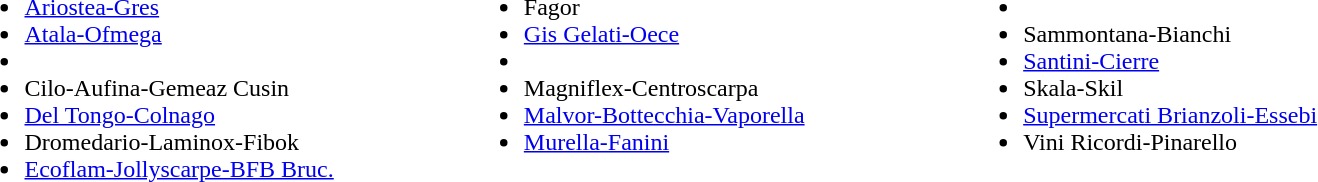<table>
<tr>
<td style="vertical-align:top; width:25%;"><br><ul><li><a href='#'>Ariostea-Gres</a></li><li><a href='#'>Atala-Ofmega</a></li><li></li><li>Cilo-Aufina-Gemeaz Cusin</li><li><a href='#'>Del Tongo-Colnago</a></li><li>Dromedario-Laminox-Fibok</li><li><a href='#'>Ecoflam-Jollyscarpe-BFB Bruc.</a></li></ul></td>
<td style="vertical-align:top; width:25%;"><br><ul><li>Fagor</li><li><a href='#'>Gis Gelati-Oece</a></li><li></li><li>Magniflex-Centroscarpa</li><li><a href='#'>Malvor-Bottecchia-Vaporella</a></li><li><a href='#'>Murella-Fanini</a></li></ul></td>
<td style="vertical-align:top; width:25%;"><br><ul><li></li><li>Sammontana-Bianchi</li><li><a href='#'>Santini-Cierre</a></li><li>Skala-Skil</li><li><a href='#'>Supermercati Brianzoli-Essebi</a></li><li>Vini Ricordi-Pinarello</li></ul></td>
</tr>
</table>
